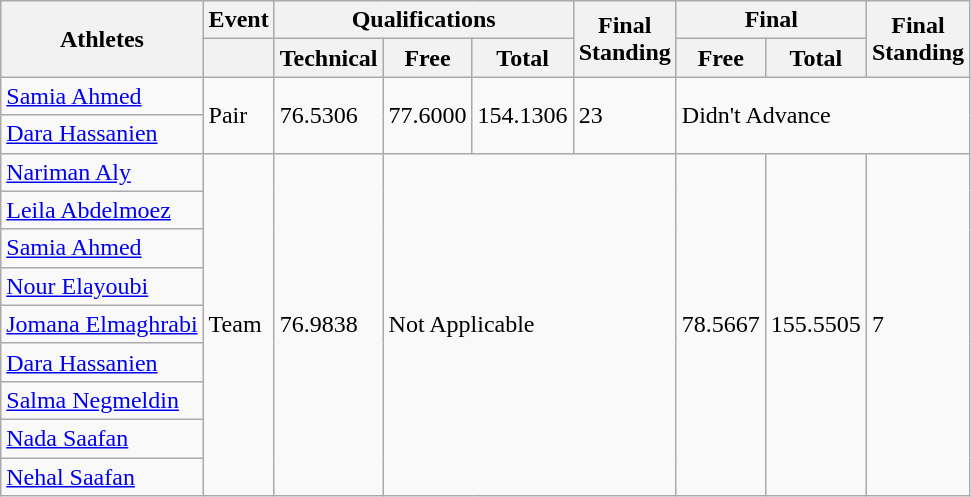<table class="wikitable">
<tr>
<th rowspan="2">Athletes</th>
<th>Event</th>
<th colspan="3">Qualifications</th>
<th rowspan="2">Final<br>Standing</th>
<th colspan="2">Final</th>
<th rowspan="2">Final<br>Standing</th>
</tr>
<tr>
<th></th>
<th>Technical</th>
<th>Free</th>
<th>Total</th>
<th>Free</th>
<th>Total</th>
</tr>
<tr>
<td><a href='#'>Samia Ahmed</a></td>
<td rowspan="2">Pair</td>
<td rowspan="2">76.5306</td>
<td rowspan="2">77.6000</td>
<td rowspan="2">154.1306</td>
<td rowspan="2">23</td>
<td colspan="3" rowspan="2">Didn't Advance</td>
</tr>
<tr>
<td><a href='#'>Dara Hassanien</a></td>
</tr>
<tr>
<td><a href='#'>Nariman Aly</a></td>
<td rowspan="9">Team</td>
<td rowspan="9">76.9838</td>
<td colspan="3" rowspan="9">Not Applicable</td>
<td rowspan="9">78.5667</td>
<td rowspan="9">155.5505</td>
<td rowspan="9">7</td>
</tr>
<tr>
<td><a href='#'>Leila Abdelmoez</a></td>
</tr>
<tr>
<td><a href='#'>Samia Ahmed</a></td>
</tr>
<tr>
<td><a href='#'>Nour Elayoubi</a></td>
</tr>
<tr>
<td><a href='#'>Jomana Elmaghrabi</a></td>
</tr>
<tr>
<td><a href='#'>Dara Hassanien</a></td>
</tr>
<tr>
<td><a href='#'>Salma Negmeldin</a></td>
</tr>
<tr>
<td><a href='#'>Nada Saafan</a></td>
</tr>
<tr>
<td><a href='#'>Nehal Saafan</a></td>
</tr>
</table>
